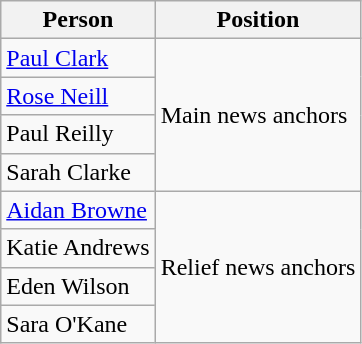<table class="wikitable">
<tr>
<th>Person</th>
<th>Position</th>
</tr>
<tr>
<td><a href='#'>Paul Clark</a></td>
<td rowspan="4">Main news anchors</td>
</tr>
<tr>
<td><a href='#'>Rose Neill</a></td>
</tr>
<tr>
<td>Paul Reilly</td>
</tr>
<tr>
<td>Sarah Clarke</td>
</tr>
<tr>
<td><a href='#'>Aidan Browne</a></td>
<td rowspan="4">Relief news anchors</td>
</tr>
<tr>
<td>Katie Andrews</td>
</tr>
<tr>
<td>Eden Wilson</td>
</tr>
<tr>
<td>Sara O'Kane</td>
</tr>
</table>
